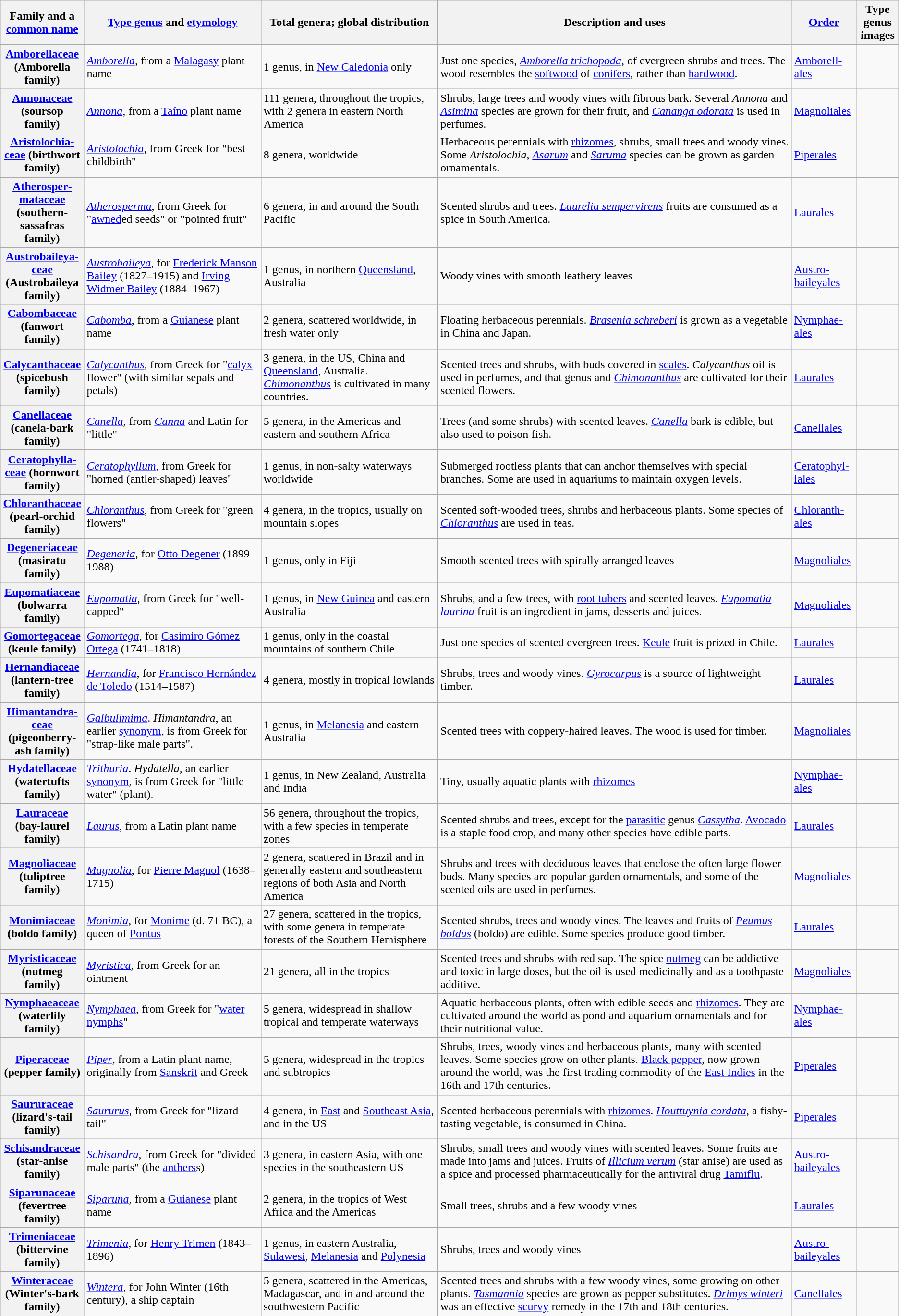<table class="sortable wikitable plainrowheaders">
<tr>
<th scope="col" width="1%">Family and a <a href='#'>common name</a></th>
<th scope="col" width="15%"><a href='#'>Type genus</a> and <a href='#'>etymology</a></th>
<th scope="col" width="15%">Total genera; global distribution</th>
<th scope="col" class=unsortable width="30%" style="min-width:160px;">Description and uses</th>
<th scope="col" width="1%"><a href='#'>Order</a></th>
<th scope="col" width="1%">Type genus images</th>
</tr>
<tr>
<th scope="row"><a href='#'>Amborellaceae</a> (Amborella family)</th>
<td><em><a href='#'>Amborella</a></em>, from a <a href='#'>Malagasy</a> plant name</td>
<td>1 genus, in <a href='#'>New Caledonia</a> only</td>
<td>Just one species, <em><a href='#'>Amborella trichopoda</a></em>, of evergreen shrubs and trees. The wood resembles the <a href='#'>softwood</a> of <a href='#'>conifers</a>, rather than <a href='#'>hardwood</a>.</td>
<td><a href='#'>Amborell­ales</a></td>
<td></td>
</tr>
<tr>
<th scope="row"><a href='#'>Annonaceae</a> (soursop family)</th>
<td><em><a href='#'>Annona</a></em>, from a <a href='#'>Taíno</a> plant name</td>
<td>111 genera, throughout the tropics, with 2 genera in eastern North America</td>
<td>Shrubs, large trees and woody vines with fibrous bark. Several <em>Annona</em> and <em><a href='#'>Asimina</a></em> species are grown for their fruit, and <em><a href='#'>Cananga odorata</a></em> is used in perfumes.</td>
<td><a href='#'>Magnoliales</a></td>
<td></td>
</tr>
<tr>
<th scope="row"><a href='#'>Aristolochia­ceae</a> (birthwort family)</th>
<td><em><a href='#'>Aristolochia</a></em>, from Greek for "best childbirth"</td>
<td>8 genera, worldwide</td>
<td>Herbaceous perennials with <a href='#'>rhizomes</a>, shrubs, small trees and woody vines. Some <em>Aristolochia</em>, <em><a href='#'>Asarum</a></em> and <em><a href='#'>Saruma</a></em> species can be grown as garden ornamentals.</td>
<td><a href='#'>Piperales</a></td>
<td></td>
</tr>
<tr>
<th scope="row"><a href='#'>Atherosper­mataceae</a> (southern-sassafras family)</th>
<td><em><a href='#'>Atherosperma</a></em>, from Greek for "<a href='#'>awned</a>ed seeds" or "pointed fruit"</td>
<td>6 genera, in and around the South Pacific</td>
<td>Scented shrubs and trees. <em><a href='#'>Laurelia sempervirens</a></em> fruits are consumed as a spice in South America.</td>
<td><a href='#'>Laurales</a></td>
<td></td>
</tr>
<tr>
<th scope="row"><a href='#'>Austrobaileya­ceae</a> (Austrobaileya family)</th>
<td><em><a href='#'>Austrobaileya</a></em>, for <a href='#'>Frederick Manson Bailey</a> (1827–1915) and <a href='#'>Irving Widmer Bailey</a> (1884–1967)</td>
<td>1 genus, in northern <a href='#'>Queensland</a>, Australia</td>
<td>Woody vines with smooth leathery leaves</td>
<td><a href='#'>Austro­baileyales</a></td>
<td></td>
</tr>
<tr>
<th scope="row"><a href='#'>Cabombaceae</a> (fanwort family)</th>
<td><em><a href='#'>Cabomba</a></em>, from a <a href='#'>Guianese</a> plant name</td>
<td>2 genera, scattered worldwide, in fresh water only</td>
<td>Floating herbaceous perennials. <em><a href='#'>Brasenia schreberi</a></em> is grown as a vegetable in China and Japan.</td>
<td><a href='#'>Nymphae­ales</a></td>
<td></td>
</tr>
<tr>
<th scope="row"><a href='#'>Calycantha­ceae</a> (spicebush family)</th>
<td><em><a href='#'>Calycanthus</a></em>, from Greek for "<a href='#'>calyx</a> flower" (with similar sepals and petals)</td>
<td>3 genera, in the US, China and <a href='#'>Queensland</a>, Australia. <em><a href='#'>Chimonanthus</a></em> is cultivated in many countries.</td>
<td>Scented trees and shrubs, with buds covered in <a href='#'>scales</a>. <em>Calycanthus</em> oil is used in perfumes, and that genus and <em><a href='#'>Chimonanthus</a></em> are cultivated for their scented flowers.</td>
<td><a href='#'>Laurales</a></td>
<td></td>
</tr>
<tr>
<th scope="row"><a href='#'>Canellaceae</a> (canela-bark family)</th>
<td><em><a href='#'>Canella</a></em>, from <a href='#'><em>Canna</em></a> and Latin for "little"</td>
<td>5 genera, in the Americas and eastern and southern Africa</td>
<td>Trees (and some shrubs) with scented leaves. <em><a href='#'>Canella</a></em> bark is edible, but also used to poison fish.</td>
<td><a href='#'>Canellales</a></td>
<td></td>
</tr>
<tr>
<th scope="row"><a href='#'>Ceratophylla­ceae</a> (hornwort family)</th>
<td><em><a href='#'>Ceratophyllum</a></em>, from Greek for "horned (antler-shaped) leaves"</td>
<td>1 genus, in non-salty waterways worldwide</td>
<td>Submerged rootless plants that can anchor themselves with special branches. Some are used in aquariums to maintain oxygen levels.</td>
<td><a href='#'>Ceratophyl­lales</a></td>
<td></td>
</tr>
<tr>
<th scope="row"><a href='#'>Chlorantha­ceae</a> (pearl-orchid family)</th>
<td><em><a href='#'>Chloranthus</a></em>, from Greek for "green flowers"</td>
<td>4 genera, in the tropics, usually on mountain slopes</td>
<td>Scented soft-wooded trees, shrubs and herbaceous plants. Some species of <em><a href='#'>Chloranthus</a></em> are used in teas.</td>
<td><a href='#'>Chloranth­ales</a></td>
<td></td>
</tr>
<tr>
<th scope="row"><a href='#'>Degeneriaceae</a> (masiratu family)</th>
<td><em><a href='#'>Degeneria</a></em>, for <a href='#'>Otto Degener</a> (1899–1988)</td>
<td>1 genus, only in Fiji</td>
<td>Smooth scented trees with spirally arranged leaves</td>
<td><a href='#'>Magnoliales</a></td>
<td></td>
</tr>
<tr>
<th scope="row"><a href='#'>Eupomatiaceae</a> (bolwarra family)</th>
<td><em><a href='#'>Eupomatia</a></em>, from Greek for "well-capped"</td>
<td>1 genus, in <a href='#'>New Guinea</a> and eastern Australia</td>
<td>Shrubs, and a few trees, with <a href='#'>root tubers</a> and scented leaves. <em><a href='#'>Eupomatia laurina</a></em> fruit is an ingredient in jams, desserts and juices.</td>
<td><a href='#'>Magnoliales</a></td>
<td></td>
</tr>
<tr>
<th scope="row"><a href='#'>Gomortega­ceae</a> (keule family)</th>
<td><em><a href='#'>Gomortega</a></em>, for <a href='#'>Casimiro Gómez Ortega</a> (1741–1818)</td>
<td>1 genus, only in the coastal mountains of southern Chile</td>
<td>Just one species of scented evergreen trees. <a href='#'>Keule</a> fruit is prized in Chile.</td>
<td><a href='#'>Laurales</a></td>
<td></td>
</tr>
<tr>
<th scope="row"><a href='#'>Hernandiaceae</a> (lantern-tree family)</th>
<td><em><a href='#'>Hernandia</a></em>, for <a href='#'>Francisco Hernández de Toledo</a> (1514–1587)</td>
<td>4 genera, mostly in tropical lowlands</td>
<td>Shrubs, trees and woody vines. <em><a href='#'>Gyrocarpus</a></em> is a source of lightweight timber.</td>
<td><a href='#'>Laurales</a></td>
<td></td>
</tr>
<tr>
<th scope="row"><a href='#'>Himantandra­ceae</a> (pigeonberry-ash family)</th>
<td><em><a href='#'>Galbulimima</a></em>. <em>Himantandra</em>, an earlier <a href='#'>synonym</a>, is from Greek for "strap-like male parts".</td>
<td>1 genus, in <a href='#'>Melanesia</a> and eastern Australia</td>
<td>Scented trees with coppery-haired leaves. The wood is used for timber.</td>
<td><a href='#'>Magnoliales</a></td>
<td></td>
</tr>
<tr>
<th scope="row"><a href='#'>Hydatellaceae</a> (watertufts family)</th>
<td><em><a href='#'>Trithuria</a></em>. <em>Hydatella</em>, an earlier <a href='#'>synonym</a>, is from Greek for "little water" (plant).</td>
<td>1 genus, in New Zealand, Australia and India</td>
<td>Tiny, usually aquatic plants with <a href='#'>rhizomes</a></td>
<td><a href='#'>Nymphae­ales</a></td>
<td></td>
</tr>
<tr>
<th scope="row"><a href='#'>Lauraceae</a> (bay-laurel family)</th>
<td><em><a href='#'>Laurus</a></em>, from a Latin plant name</td>
<td>56 genera, throughout the tropics, with a few species in temperate zones</td>
<td>Scented shrubs and trees, except for the <a href='#'>parasitic</a> genus <em><a href='#'>Cassytha</a></em>. <a href='#'>Avocado</a> is a staple food crop, and many other species have edible parts.</td>
<td><a href='#'>Laurales</a></td>
<td></td>
</tr>
<tr>
<th scope="row"><a href='#'>Magnoliaceae</a> (tuliptree family)</th>
<td><em><a href='#'>Magnolia</a></em>, for <a href='#'>Pierre Magnol</a> (1638–1715)</td>
<td>2 genera, scattered in Brazil and in generally eastern and southeastern regions of both Asia and North America</td>
<td>Shrubs and trees with deciduous leaves that enclose the often large flower buds. Many species are popular garden ornamentals, and some of the scented oils are used in perfumes.</td>
<td><a href='#'>Magnoliales</a></td>
<td></td>
</tr>
<tr>
<th scope="row"><a href='#'>Monimiaceae</a> (boldo family)</th>
<td><em><a href='#'>Monimia</a></em>, for <a href='#'>Monime</a> (d. 71 BC), a queen of <a href='#'>Pontus</a></td>
<td>27 genera, scattered in the tropics, with some genera in temperate forests of the Southern Hemisphere</td>
<td>Scented shrubs, trees and woody vines. The leaves and fruits of <em><a href='#'>Peumus boldus</a></em> (boldo) are edible. Some species produce good timber.</td>
<td><a href='#'>Laurales</a></td>
<td></td>
</tr>
<tr>
<th scope="row"><a href='#'>Myristicaceae</a> (nutmeg family)</th>
<td><em><a href='#'>Myristica</a></em>, from Greek for an ointment</td>
<td>21 genera, all in the tropics</td>
<td>Scented trees and shrubs with red sap. The spice <a href='#'>nutmeg</a> can be addictive and toxic in large doses, but the oil is used medicinally and as a toothpaste additive.</td>
<td><a href='#'>Magnoliales</a></td>
<td></td>
</tr>
<tr>
<th scope="row"><a href='#'>Nymphaea­ceae</a> (waterlily family)</th>
<td><em><a href='#'>Nymphaea</a></em>, from Greek for "<a href='#'>water nymphs</a>"</td>
<td>5 genera, widespread in shallow tropical and temperate waterways</td>
<td>Aquatic herbaceous plants, often with edible seeds and <a href='#'>rhizomes</a>. They are cultivated around the world as pond and aquarium ornamentals and for their nutritional value.</td>
<td><a href='#'>Nymphae­ales</a></td>
<td></td>
</tr>
<tr>
<th scope="row"><a href='#'>Piperaceae</a> (pepper family)</th>
<td><em><a href='#'>Piper</a></em>, from a Latin plant name, originally from <a href='#'>Sanskrit</a> and Greek</td>
<td>5 genera, widespread in the tropics and subtropics</td>
<td>Shrubs, trees, woody vines and herbaceous plants, many with scented leaves. Some species grow on other plants. <a href='#'>Black pepper</a>, now grown around the world, was the first trading commodity of the <a href='#'>East Indies</a> in the 16th and 17th centuries.</td>
<td><a href='#'>Piperales</a></td>
<td></td>
</tr>
<tr>
<th scope="row"><a href='#'>Saururaceae</a> (lizard's-tail family)</th>
<td><em><a href='#'>Saururus</a></em>, from Greek for "lizard tail"</td>
<td>4 genera, in <a href='#'>East</a> and <a href='#'>Southeast Asia</a>, and in the US</td>
<td>Scented herbaceous perennials with <a href='#'>rhizomes</a>. <em><a href='#'>Houttuynia cordata</a></em>, a fishy-tasting vegetable, is consumed in China.</td>
<td><a href='#'>Piperales</a></td>
<td></td>
</tr>
<tr>
<th scope="row"><a href='#'>Schisandra­ceae</a> (star-anise family)</th>
<td><em><a href='#'>Schisandra</a></em>, from Greek for "divided male parts" (the <a href='#'>anthers</a>s)</td>
<td>3 genera, in eastern Asia, with one species in the southeastern US</td>
<td>Shrubs, small trees and woody vines with scented leaves. Some fruits are made into jams and juices. Fruits of <em><a href='#'>Illicium verum</a></em> (star anise) are used as a spice and processed pharmaceutically for the antiviral drug <a href='#'>Tamiflu</a>.</td>
<td><a href='#'>Austro­baileyales</a></td>
<td></td>
</tr>
<tr>
<th scope="row"><a href='#'>Siparunaceae</a> (fevertree family)</th>
<td><em><a href='#'>Siparuna</a></em>, from a <a href='#'>Guianese</a> plant name</td>
<td>2 genera, in the tropics of West Africa and the Americas</td>
<td>Small trees, shrubs and a few woody vines</td>
<td><a href='#'>Laurales</a></td>
<td></td>
</tr>
<tr>
<th scope="row"><a href='#'>Trimeniaceae</a> (bittervine family)</th>
<td><em><a href='#'>Trimenia</a></em>, for <a href='#'>Henry Trimen</a> (1843–1896)</td>
<td>1 genus, in eastern Australia, <a href='#'>Sulawesi</a>, <a href='#'>Melanesia</a> and <a href='#'>Polynesia</a></td>
<td>Shrubs, trees and woody vines</td>
<td><a href='#'>Austro­baileyales</a></td>
<td></td>
</tr>
<tr>
<th scope="row"><a href='#'>Winteraceae</a> (Winter's-bark family)</th>
<td><em><a href='#'>Wintera</a></em>, for John Winter (16th century), a ship captain</td>
<td>5 genera, scattered in the Americas, Madagascar, and in and around the southwestern Pacific</td>
<td>Scented trees and shrubs with a few woody vines, some growing on other plants. <em><a href='#'>Tasmannia</a></em> species are grown as pepper substitutes. <em><a href='#'>Drimys winteri</a></em> was an effective <a href='#'>scurvy</a> remedy in the 17th and 18th centuries.</td>
<td><a href='#'>Canellales</a></td>
<td></td>
</tr>
<tr>
</tr>
</table>
